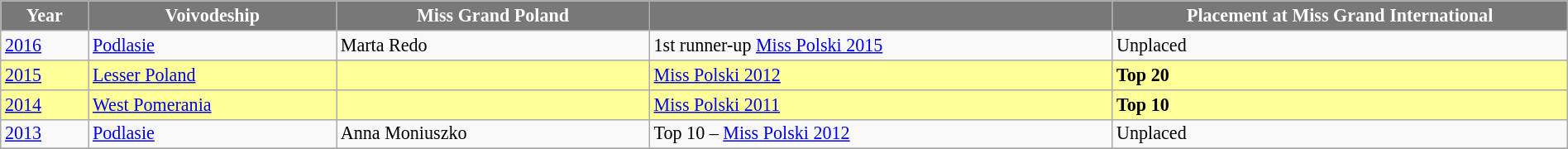<table class="wikitable defaultcenter" style="font-size:92%; width:100%;">
<tr>
<th style="background-color:#787878;color:#FFFFFF;">Year</th>
<th style="background-color:#787878;color:#FFFFFF;">Voivodeship</th>
<th style="background-color:#787878;color:#FFFFFF;">Miss Grand Poland</th>
<th style="background-color:#787878;color:#FFFFFF;"></th>
<th width=360px style="background-color:#787878;color:#FFFFFF;">Placement at Miss Grand International</th>
</tr>
<tr>
<td><a href='#'>2016</a></td>
<td><a href='#'>Podlasie</a></td>
<td>Marta Redo</td>
<td>1st runner-up <a href='#'>Miss Polski 2015</a></td>
<td>Unplaced</td>
</tr>
<tr style="background-color:#FFFF99;">
<td><a href='#'>2015</a></td>
<td><a href='#'>Lesser Poland</a></td>
<td></td>
<td><a href='#'>Miss Polski 2012</a></td>
<td><strong>Top 20</strong></td>
</tr>
<tr style="background-color:#FFFF99;">
<td><a href='#'>2014</a></td>
<td><a href='#'>West Pomerania</a></td>
<td></td>
<td><a href='#'>Miss Polski 2011</a></td>
<td><strong>Top 10</strong></td>
</tr>
<tr>
<td><a href='#'>2013</a></td>
<td><a href='#'>Podlasie</a></td>
<td>Anna Moniuszko</td>
<td>Top 10 – <a href='#'>Miss Polski 2012</a></td>
<td>Unplaced</td>
</tr>
<tr>
</tr>
</table>
